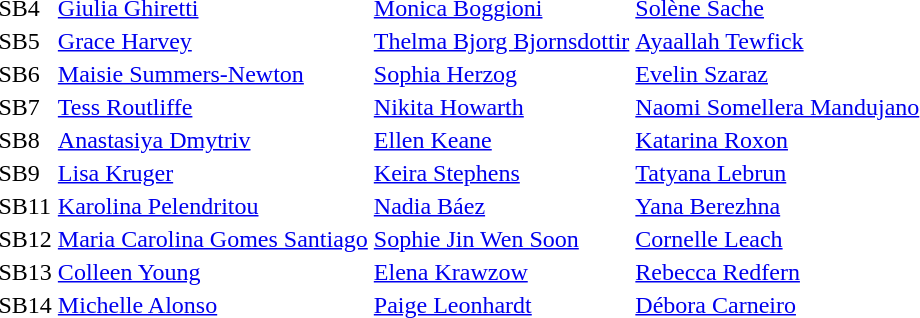<table>
<tr>
<td>SB4</td>
<td><a href='#'>Giulia Ghiretti</a><br></td>
<td><a href='#'>Monica Boggioni</a><br></td>
<td><a href='#'>Solène Sache</a><br></td>
</tr>
<tr>
<td>SB5</td>
<td><a href='#'>Grace Harvey</a><br></td>
<td><a href='#'>Thelma Bjorg Bjornsdottir</a><br></td>
<td><a href='#'>Ayaallah Tewfick</a><br></td>
</tr>
<tr>
<td>SB6</td>
<td><a href='#'>Maisie Summers-Newton</a><br></td>
<td><a href='#'>Sophia Herzog</a><br></td>
<td><a href='#'>Evelin Szaraz</a><br></td>
</tr>
<tr>
<td>SB7</td>
<td><a href='#'>Tess Routliffe</a><br></td>
<td><a href='#'>Nikita Howarth</a><br></td>
<td><a href='#'>Naomi Somellera Mandujano</a><br></td>
</tr>
<tr>
<td>SB8</td>
<td><a href='#'>Anastasiya Dmytriv</a><br></td>
<td><a href='#'>Ellen Keane</a><br></td>
<td><a href='#'>Katarina Roxon</a><br></td>
</tr>
<tr>
<td>SB9</td>
<td><a href='#'>Lisa Kruger</a><br></td>
<td><a href='#'>Keira Stephens</a><br></td>
<td><a href='#'>Tatyana Lebrun</a><br></td>
</tr>
<tr>
<td>SB11</td>
<td><a href='#'>Karolina Pelendritou</a><br></td>
<td><a href='#'>Nadia Báez</a><br></td>
<td><a href='#'>Yana Berezhna</a><br></td>
</tr>
<tr>
<td>SB12</td>
<td><a href='#'>Maria Carolina Gomes Santiago</a><br></td>
<td><a href='#'>Sophie Jin Wen Soon</a><br></td>
<td><a href='#'>Cornelle Leach</a><br></td>
</tr>
<tr>
<td>SB13</td>
<td><a href='#'>Colleen Young</a><br></td>
<td><a href='#'>Elena Krawzow</a><br></td>
<td><a href='#'>Rebecca Redfern</a><br></td>
</tr>
<tr>
<td>SB14</td>
<td><a href='#'>Michelle Alonso</a><br></td>
<td><a href='#'>Paige Leonhardt</a><br></td>
<td><a href='#'>Débora Carneiro</a><br></td>
</tr>
</table>
